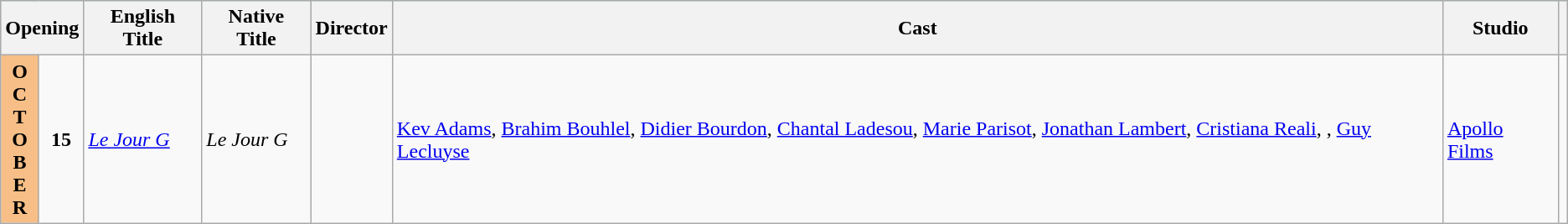<table class="wikitable sortable">
<tr style="background:#b0e0e6; text-align:center;">
<th colspan="2">Opening</th>
<th>English Title</th>
<th>Native Title</th>
<th>Director</th>
<th>Cast</th>
<th>Studio</th>
<th></th>
</tr>
<tr>
<th rowspan="1" style="text-align:center; background:#f7bf87; ">O<br>C<br>T<br>O<br>B<br>E<br>R</th>
<td rowspan="1" style="text-align:center"><strong>15</strong></td>
<td><em><a href='#'>Le Jour G</a></em></td>
<td><em>Le Jour G</em></td>
<td></td>
<td><a href='#'>Kev Adams</a>, <a href='#'>Brahim Bouhlel</a>, <a href='#'>Didier Bourdon</a>, <a href='#'>Chantal Ladesou</a>, <a href='#'>Marie Parisot</a>, <a href='#'>Jonathan Lambert</a>, <a href='#'>Cristiana Reali</a>, , <a href='#'>Guy Lecluyse</a></td>
<td><a href='#'>Apollo Films</a></td>
<td></td>
</tr>
</table>
